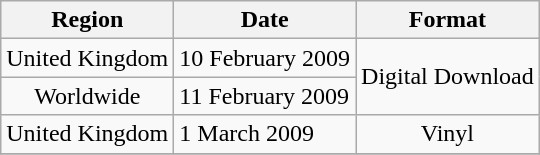<table class=wikitable>
<tr>
<th>Region</th>
<th>Date</th>
<th>Format</th>
</tr>
<tr>
<td align="center">United Kingdom</td>
<td>10 February 2009</td>
<td rowspan="2" align="center">Digital Download</td>
</tr>
<tr>
<td align="center">Worldwide</td>
<td>11 February 2009</td>
</tr>
<tr>
<td rowspan="1" align="center">United Kingdom</td>
<td>1 March 2009</td>
<td rowspan="1" align="center">Vinyl</td>
</tr>
<tr>
</tr>
</table>
